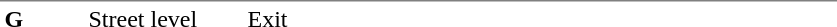<table table border=0 cellspacing=0 cellpadding=3>
<tr>
<td style="border-top:solid 1px gray;" width=50 valign=top><strong>G</strong></td>
<td style="border-top:solid 1px gray;" width=100 valign=top>Street level</td>
<td style="border-top:solid 1px gray;" width=390 valign=top>Exit</td>
</tr>
</table>
